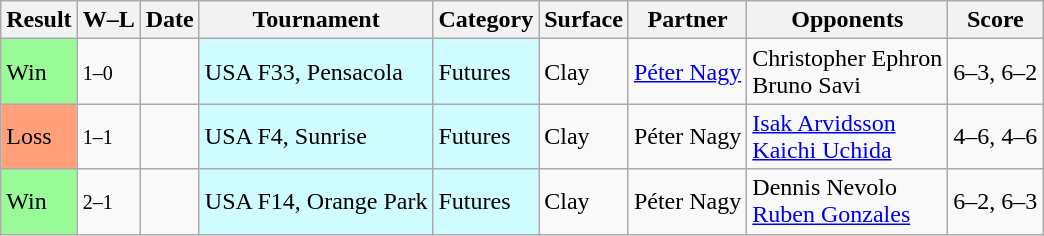<table class="sortable wikitable">
<tr>
<th>Result</th>
<th class="unsortable">W–L</th>
<th>Date</th>
<th>Tournament</th>
<th>Category</th>
<th>Surface</th>
<th>Partner</th>
<th>Opponents</th>
<th class="unsortable">Score</th>
</tr>
<tr>
<td bgcolor=98fb98>Win</td>
<td><small>1–0</small></td>
<td></td>
<td style="background:#cffcff;">USA F33, Pensacola</td>
<td style="background:#cffcff;">Futures</td>
<td>Clay</td>
<td> <a href='#'>Péter Nagy</a></td>
<td> Christopher Ephron <br>  Bruno Savi</td>
<td>6–3, 6–2</td>
</tr>
<tr>
<td bgcolor=ffa07a>Loss</td>
<td><small>1–1</small></td>
<td></td>
<td style="background:#cffcff;">USA F4, Sunrise</td>
<td style="background:#cffcff;">Futures</td>
<td>Clay</td>
<td> Péter Nagy</td>
<td> <a href='#'>Isak Arvidsson</a> <br>  <a href='#'>Kaichi Uchida</a></td>
<td>4–6, 4–6</td>
</tr>
<tr>
<td bgcolor=98fb98>Win</td>
<td><small>2–1</small></td>
<td></td>
<td style="background:#cffcff;">USA F14, Orange Park</td>
<td style="background:#cffcff;">Futures</td>
<td>Clay</td>
<td> Péter Nagy</td>
<td> Dennis Nevolo <br>  <a href='#'>Ruben Gonzales</a></td>
<td>6–2, 6–3</td>
</tr>
</table>
